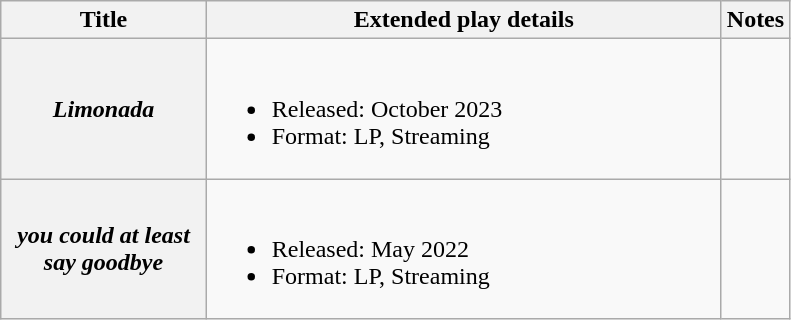<table class="wikitable plainrowheaders">
<tr>
<th scope="col" style="width:8.1em;">Title</th>
<th scope="col" style="width:21em;">Extended play details</th>
<th>Notes</th>
</tr>
<tr>
<th scope="row"><em>Limonada</em></th>
<td><br><ul><li>Released: October 2023</li><li>Format: LP, Streaming</li></ul></td>
<td></td>
</tr>
<tr>
<th scope="row"><em>you could at least say goodbye</em></th>
<td><br><ul><li>Released: May 2022</li><li>Format: LP, Streaming</li></ul></td>
<td></td>
</tr>
</table>
